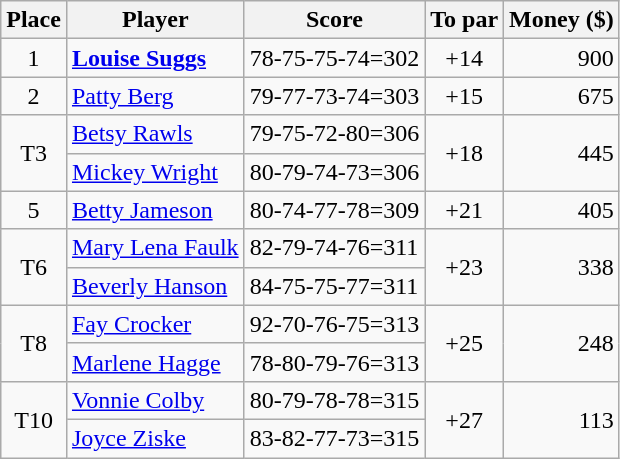<table class="wikitable">
<tr>
<th>Place</th>
<th>Player</th>
<th>Score</th>
<th>To par</th>
<th>Money ($)</th>
</tr>
<tr>
<td align=center>1</td>
<td> <strong><a href='#'>Louise Suggs</a></strong></td>
<td>78-75-75-74=302</td>
<td align=center>+14</td>
<td align=right>900</td>
</tr>
<tr>
<td align=center>2</td>
<td> <a href='#'>Patty Berg</a></td>
<td>79-77-73-74=303</td>
<td align=center>+15</td>
<td align=right>675</td>
</tr>
<tr>
<td align=center rowspan=2>T3</td>
<td> <a href='#'>Betsy Rawls</a></td>
<td>79-75-72-80=306</td>
<td align=center rowspan=2>+18</td>
<td align=right rowspan=2>445</td>
</tr>
<tr>
<td> <a href='#'>Mickey Wright</a></td>
<td>80-79-74-73=306</td>
</tr>
<tr>
<td align=center>5</td>
<td> <a href='#'>Betty Jameson</a></td>
<td>80-74-77-78=309</td>
<td align=center>+21</td>
<td align=right>405</td>
</tr>
<tr>
<td align=center rowspan=2>T6</td>
<td> <a href='#'>Mary Lena Faulk</a></td>
<td>82-79-74-76=311</td>
<td align=center rowspan=2>+23</td>
<td align=right rowspan=2>338</td>
</tr>
<tr>
<td> <a href='#'>Beverly Hanson</a></td>
<td>84-75-75-77=311</td>
</tr>
<tr>
<td align=center rowspan=2>T8</td>
<td> <a href='#'>Fay Crocker</a></td>
<td>92-70-76-75=313</td>
<td align=center rowspan=2>+25</td>
<td align=right rowspan=2>248</td>
</tr>
<tr>
<td> <a href='#'>Marlene Hagge</a></td>
<td>78-80-79-76=313</td>
</tr>
<tr>
<td align=center rowspan=2>T10</td>
<td> <a href='#'>Vonnie Colby</a></td>
<td>80-79-78-78=315</td>
<td align=center rowspan=2>+27</td>
<td align=right rowspan=2>113</td>
</tr>
<tr>
<td> <a href='#'>Joyce Ziske</a></td>
<td>83-82-77-73=315</td>
</tr>
</table>
